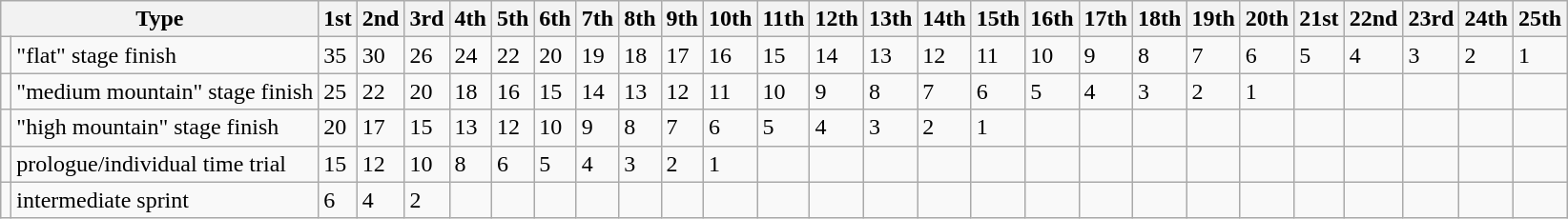<table class="wikitable">
<tr>
<th colspan=2>Type</th>
<th>1st</th>
<th>2nd</th>
<th>3rd</th>
<th>4th</th>
<th>5th</th>
<th>6th</th>
<th>7th</th>
<th>8th</th>
<th>9th</th>
<th>10th</th>
<th>11th</th>
<th>12th</th>
<th>13th</th>
<th>14th</th>
<th>15th</th>
<th>16th</th>
<th>17th</th>
<th>18th</th>
<th>19th</th>
<th>20th</th>
<th>21st</th>
<th>22nd</th>
<th>23rd</th>
<th>24th</th>
<th>25th</th>
</tr>
<tr>
<td></td>
<td>"flat" stage finish</td>
<td>35</td>
<td>30</td>
<td>26</td>
<td>24</td>
<td>22</td>
<td>20</td>
<td>19</td>
<td>18</td>
<td>17</td>
<td>16</td>
<td>15</td>
<td>14</td>
<td>13</td>
<td>12</td>
<td>11</td>
<td>10</td>
<td>9</td>
<td>8</td>
<td>7</td>
<td>6</td>
<td>5</td>
<td>4</td>
<td>3</td>
<td>2</td>
<td>1</td>
</tr>
<tr>
<td></td>
<td>"medium mountain" stage finish</td>
<td>25</td>
<td>22</td>
<td>20</td>
<td>18</td>
<td>16</td>
<td>15</td>
<td>14</td>
<td>13</td>
<td>12</td>
<td>11</td>
<td>10</td>
<td>9</td>
<td>8</td>
<td>7</td>
<td>6</td>
<td>5</td>
<td>4</td>
<td>3</td>
<td>2</td>
<td>1</td>
<td></td>
<td></td>
<td></td>
<td></td>
<td></td>
</tr>
<tr>
<td></td>
<td>"high mountain" stage finish</td>
<td>20</td>
<td>17</td>
<td>15</td>
<td>13</td>
<td>12</td>
<td>10</td>
<td>9</td>
<td>8</td>
<td>7</td>
<td>6</td>
<td>5</td>
<td>4</td>
<td>3</td>
<td>2</td>
<td>1</td>
<td></td>
<td></td>
<td></td>
<td></td>
<td></td>
<td></td>
<td></td>
<td></td>
<td></td>
<td></td>
</tr>
<tr>
<td></td>
<td>prologue/individual time trial</td>
<td>15</td>
<td>12</td>
<td>10</td>
<td>8</td>
<td>6</td>
<td>5</td>
<td>4</td>
<td>3</td>
<td>2</td>
<td>1</td>
<td></td>
<td></td>
<td></td>
<td></td>
<td></td>
<td></td>
<td></td>
<td></td>
<td></td>
<td></td>
<td></td>
<td></td>
<td></td>
<td></td>
<td></td>
</tr>
<tr>
<td></td>
<td>intermediate sprint</td>
<td>6</td>
<td>4</td>
<td>2</td>
<td></td>
<td></td>
<td></td>
<td></td>
<td></td>
<td></td>
<td></td>
<td></td>
<td></td>
<td></td>
<td></td>
<td></td>
<td></td>
<td></td>
<td></td>
<td></td>
<td></td>
<td></td>
<td></td>
<td></td>
<td></td>
<td></td>
</tr>
</table>
